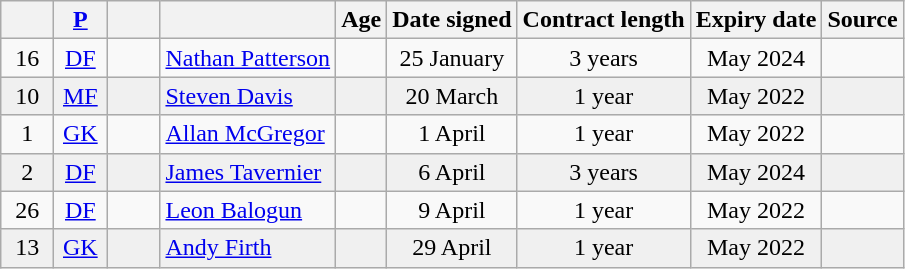<table class="wikitable sortable" style="text-align: center;">
<tr>
<th width=28><br></th>
<th width=28><a href='#'>P</a><br></th>
<th width=28><br></th>
<th><br></th>
<th>Age</th>
<th>Date signed</th>
<th>Contract length</th>
<th>Expiry date</th>
<th>Source</th>
</tr>
<tr>
<td>16</td>
<td><a href='#'>DF</a></td>
<td></td>
<td align="left"><a href='#'>Nathan Patterson</a></td>
<td></td>
<td>25 January</td>
<td>3 years</td>
<td>May 2024</td>
<td></td>
</tr>
<tr bgcolor = "#F0F0F0">
<td>10</td>
<td><a href='#'>MF</a></td>
<td></td>
<td align="left"><a href='#'>Steven Davis</a></td>
<td></td>
<td>20 March</td>
<td>1 year</td>
<td>May 2022</td>
<td></td>
</tr>
<tr>
<td>1</td>
<td><a href='#'>GK</a></td>
<td></td>
<td align="left"><a href='#'>Allan McGregor</a></td>
<td></td>
<td>1 April</td>
<td>1 year</td>
<td>May 2022</td>
<td></td>
</tr>
<tr bgcolor = "#F0F0F0">
<td>2</td>
<td><a href='#'>DF</a></td>
<td></td>
<td align="left"><a href='#'>James Tavernier</a></td>
<td></td>
<td>6 April</td>
<td>3 years</td>
<td>May 2024</td>
<td></td>
</tr>
<tr>
<td>26</td>
<td><a href='#'>DF</a></td>
<td></td>
<td align="left"><a href='#'>Leon Balogun</a></td>
<td></td>
<td>9 April</td>
<td>1 year</td>
<td>May 2022</td>
<td></td>
</tr>
<tr bgcolor = "#F0F0F0">
<td>13</td>
<td><a href='#'>GK</a></td>
<td></td>
<td align="left"><a href='#'>Andy Firth</a></td>
<td></td>
<td>29 April</td>
<td>1 year</td>
<td>May 2022</td>
<td></td>
</tr>
</table>
